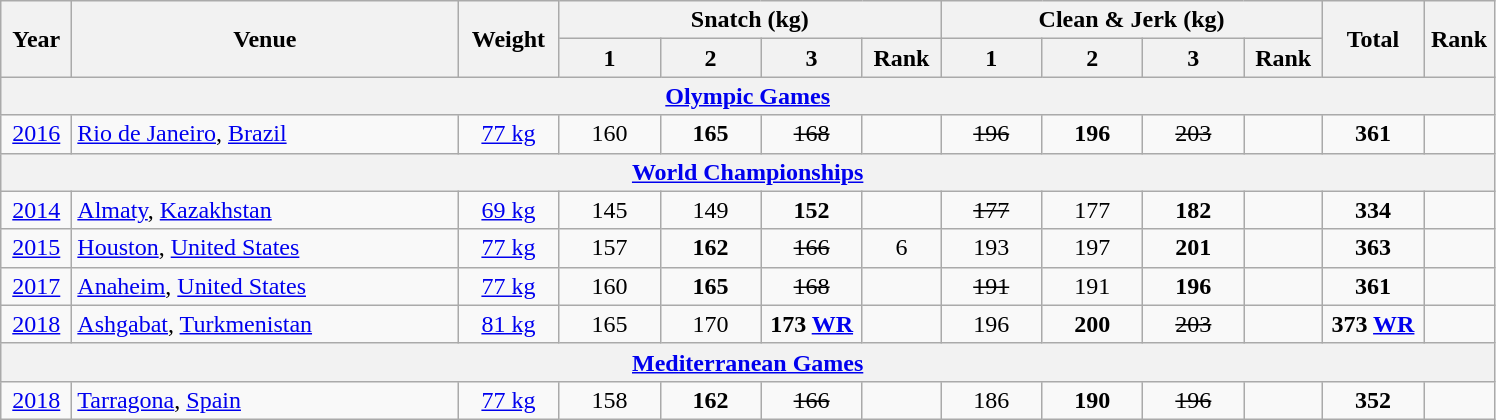<table class="wikitable" style="text-align:center;">
<tr>
<th rowspan=2 width=40>Year</th>
<th rowspan=2 width=250>Venue</th>
<th rowspan=2 width=60>Weight</th>
<th colspan=4>Snatch (kg)</th>
<th colspan=4>Clean & Jerk (kg)</th>
<th rowspan=2 width=60>Total</th>
<th rowspan=2 width=40>Rank</th>
</tr>
<tr>
<th width=60>1</th>
<th width=60>2</th>
<th width=60>3</th>
<th width=45>Rank</th>
<th width=60>1</th>
<th width=60>2</th>
<th width=60>3</th>
<th width=45>Rank</th>
</tr>
<tr>
<th colspan=13><a href='#'>Olympic Games</a></th>
</tr>
<tr>
<td><a href='#'>2016</a></td>
<td align=left> <a href='#'>Rio de Janeiro</a>, <a href='#'>Brazil</a></td>
<td><a href='#'>77 kg</a></td>
<td>160</td>
<td><strong>165</strong></td>
<td><s>168</s></td>
<td></td>
<td><s>196</s></td>
<td><strong>196</strong></td>
<td><s>203</s></td>
<td><strong></strong></td>
<td><strong>361</strong></td>
<td><strong></strong></td>
</tr>
<tr>
<th colspan=13><a href='#'>World Championships</a></th>
</tr>
<tr>
<td><a href='#'>2014</a></td>
<td align=left> <a href='#'>Almaty</a>, <a href='#'>Kazakhstan</a></td>
<td><a href='#'>69 kg</a></td>
<td>145</td>
<td>149</td>
<td><strong>152</strong></td>
<td></td>
<td><s>177</s></td>
<td>177</td>
<td><strong>182</strong></td>
<td><strong></strong></td>
<td><strong>334</strong></td>
<td><strong></strong></td>
</tr>
<tr>
<td><a href='#'>2015</a></td>
<td align=left> <a href='#'>Houston</a>, <a href='#'>United States</a></td>
<td><a href='#'>77 kg</a></td>
<td>157</td>
<td><strong>162</strong></td>
<td><s>166</s></td>
<td>6</td>
<td>193</td>
<td>197</td>
<td><strong>201</strong></td>
<td><strong></strong></td>
<td><strong>363</strong></td>
<td><strong></strong></td>
</tr>
<tr>
<td><a href='#'>2017</a></td>
<td align=left> <a href='#'>Anaheim</a>, <a href='#'>United States</a></td>
<td><a href='#'>77 kg</a></td>
<td>160</td>
<td><strong>165</strong></td>
<td><s>168</s></td>
<td></td>
<td><s>191</s></td>
<td>191</td>
<td><strong>196</strong></td>
<td></td>
<td><strong>361</strong></td>
<td></td>
</tr>
<tr>
<td><a href='#'>2018</a></td>
<td align=left> <a href='#'>Ashgabat</a>, <a href='#'>Turkmenistan</a></td>
<td><a href='#'>81 kg</a></td>
<td>165</td>
<td>170</td>
<td><strong>173 <a href='#'>WR</a></strong></td>
<td></td>
<td>196</td>
<td><strong>200</strong></td>
<td><s>203</s></td>
<td></td>
<td><strong>373 <a href='#'>WR</a></strong></td>
<td></td>
</tr>
<tr>
<th colspan=13><a href='#'>Mediterranean Games</a></th>
</tr>
<tr>
<td><a href='#'>2018</a></td>
<td align=left> <a href='#'>Tarragona</a>, <a href='#'>Spain</a></td>
<td><a href='#'>77 kg</a></td>
<td>158</td>
<td><strong>162</strong></td>
<td><s>166</s></td>
<td></td>
<td>186</td>
<td><strong>190</strong></td>
<td><s>196</s></td>
<td></td>
<td><strong>352</strong></td>
<td></td>
</tr>
</table>
